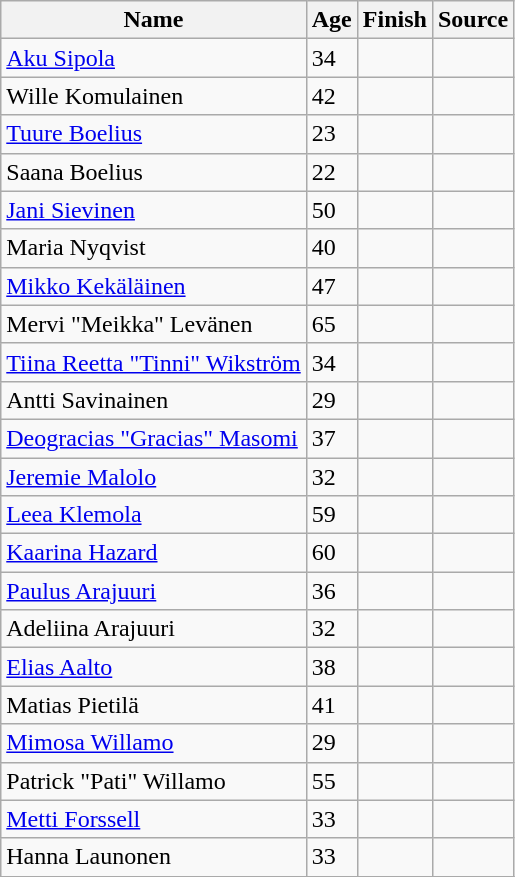<table class="wikitable sortable">
<tr>
<th>Name</th>
<th>Age</th>
<th>Finish</th>
<th>Source</th>
</tr>
<tr>
<td><a href='#'>Aku Sipola</a></td>
<td>34</td>
<td></td>
<td></td>
</tr>
<tr>
<td>Wille Komulainen</td>
<td>42</td>
<td></td>
<td></td>
</tr>
<tr>
<td><a href='#'>Tuure Boelius</a></td>
<td>23</td>
<td></td>
<td></td>
</tr>
<tr>
<td>Saana Boelius</td>
<td>22</td>
<td></td>
<td></td>
</tr>
<tr>
<td><a href='#'>Jani Sievinen</a></td>
<td>50</td>
<td></td>
<td></td>
</tr>
<tr>
<td>Maria Nyqvist</td>
<td>40</td>
<td></td>
<td></td>
</tr>
<tr>
<td><a href='#'>Mikko Kekäläinen</a></td>
<td>47</td>
<td></td>
<td></td>
</tr>
<tr>
<td>Mervi "Meikka" Levänen</td>
<td>65</td>
<td></td>
<td></td>
</tr>
<tr>
<td><a href='#'>Tiina Reetta "Tinni" Wikström</a></td>
<td>34</td>
<td></td>
<td></td>
</tr>
<tr>
<td>Antti Savinainen</td>
<td>29</td>
<td></td>
<td></td>
</tr>
<tr>
<td><a href='#'>Deogracias "Gracias" Masomi</a></td>
<td>37</td>
<td></td>
<td></td>
</tr>
<tr>
<td><a href='#'>Jeremie Malolo</a></td>
<td>32</td>
<td></td>
<td></td>
</tr>
<tr>
<td><a href='#'>Leea Klemola</a></td>
<td>59</td>
<td></td>
<td></td>
</tr>
<tr>
<td><a href='#'>Kaarina Hazard</a></td>
<td>60</td>
<td></td>
<td></td>
</tr>
<tr>
<td><a href='#'>Paulus Arajuuri</a></td>
<td>36</td>
<td></td>
<td></td>
</tr>
<tr>
<td>Adeliina Arajuuri</td>
<td>32</td>
<td></td>
<td></td>
</tr>
<tr>
<td><a href='#'>Elias Aalto</a></td>
<td>38</td>
<td></td>
<td></td>
</tr>
<tr>
<td>Matias Pietilä</td>
<td>41</td>
<td></td>
<td></td>
</tr>
<tr>
<td><a href='#'>Mimosa Willamo</a></td>
<td>29</td>
<td></td>
<td></td>
</tr>
<tr>
<td>Patrick "Pati" Willamo</td>
<td>55</td>
<td></td>
<td></td>
</tr>
<tr>
<td><a href='#'>Metti Forssell</a></td>
<td>33</td>
<td></td>
<td></td>
</tr>
<tr>
<td>Hanna Launonen</td>
<td>33</td>
<td></td>
<td></td>
</tr>
<tr>
</tr>
</table>
